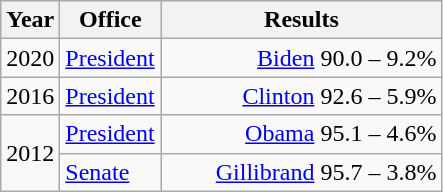<table class=wikitable>
<tr>
<th width="30">Year</th>
<th width="60">Office</th>
<th width="180">Results</th>
</tr>
<tr>
<td>2020</td>
<td><a href='#'>President</a></td>
<td align="right" ><a href='#'>Biden</a> 90.0 – 9.2%</td>
</tr>
<tr>
<td>2016</td>
<td><a href='#'>President</a></td>
<td align="right" ><a href='#'>Clinton</a> 92.6 – 5.9%</td>
</tr>
<tr>
<td rowspan="2">2012</td>
<td><a href='#'>President</a></td>
<td align="right" ><a href='#'>Obama</a> 95.1 – 4.6%</td>
</tr>
<tr>
<td><a href='#'>Senate</a></td>
<td align="right" ><a href='#'>Gillibrand</a> 95.7 – 3.8%</td>
</tr>
</table>
